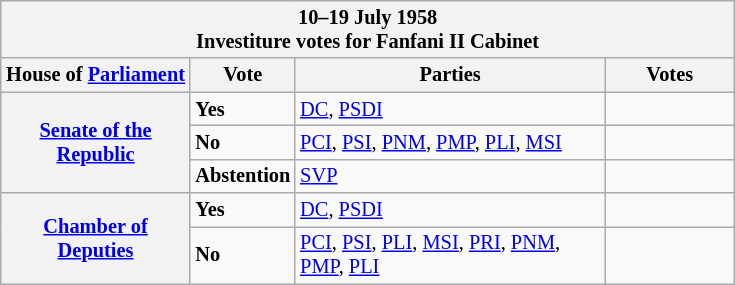<table class="wikitable" style="font-size:85%;">
<tr>
<th colspan="4">10–19 July 1958<br>Investiture votes for Fanfani II Cabinet</th>
</tr>
<tr>
<th width="120">House of <a href='#'>Parliament</a></th>
<th width="60">Vote</th>
<th width="200">Parties</th>
<th width="80" align="center">Votes</th>
</tr>
<tr>
<th rowspan="3"><a href='#'>Senate of the Republic</a><br></th>
<td> <strong>Yes</strong></td>
<td><a href='#'>DC</a>, <a href='#'>PSDI</a></td>
<td></td>
</tr>
<tr>
<td> <strong>No</strong></td>
<td><a href='#'>PCI</a>, <a href='#'>PSI</a>, <a href='#'>PNM</a>, <a href='#'>PMP</a>, <a href='#'>PLI</a>, <a href='#'>MSI</a></td>
<td></td>
</tr>
<tr>
<td><strong>Abstention</strong></td>
<td><a href='#'>SVP</a></td>
<td></td>
</tr>
<tr>
<th rowspan="2"><a href='#'>Chamber of Deputies</a><br></th>
<td> <strong>Yes</strong></td>
<td><a href='#'>DC</a>, <a href='#'>PSDI</a></td>
<td></td>
</tr>
<tr>
<td> <strong>No</strong></td>
<td><a href='#'>PCI</a>, <a href='#'>PSI</a>, <a href='#'>PLI</a>, <a href='#'>MSI</a>, <a href='#'>PRI</a>, <a href='#'>PNM</a>, <a href='#'>PMP</a>, <a href='#'>PLI</a></td>
<td></td>
</tr>
</table>
